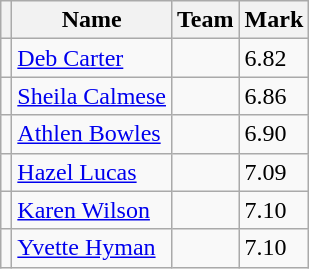<table class=wikitable>
<tr>
<th></th>
<th>Name</th>
<th>Team</th>
<th>Mark</th>
</tr>
<tr>
<td></td>
<td><a href='#'>Deb Carter</a></td>
<td></td>
<td>6.82</td>
</tr>
<tr>
<td></td>
<td><a href='#'>Sheila Calmese</a></td>
<td></td>
<td>6.86</td>
</tr>
<tr>
<td></td>
<td><a href='#'>Athlen Bowles</a></td>
<td></td>
<td>6.90</td>
</tr>
<tr>
<td></td>
<td><a href='#'>Hazel Lucas</a></td>
<td></td>
<td>7.09</td>
</tr>
<tr>
<td></td>
<td><a href='#'>Karen Wilson</a></td>
<td></td>
<td>7.10</td>
</tr>
<tr>
<td></td>
<td><a href='#'>Yvette Hyman</a></td>
<td></td>
<td>7.10</td>
</tr>
</table>
